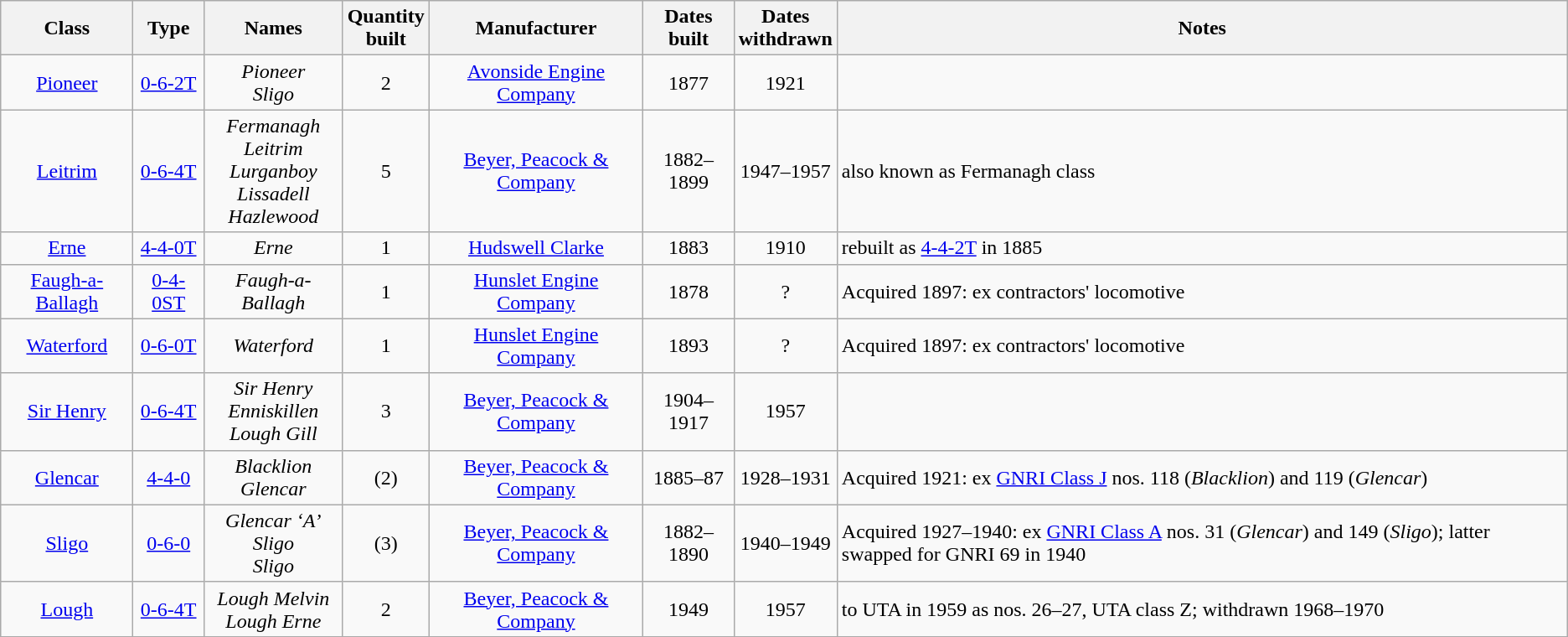<table class=wikitable style=text-align:center>
<tr>
<th>Class</th>
<th>Type</th>
<th>Names</th>
<th>Quantity<br>built</th>
<th>Manufacturer</th>
<th>Dates<br>built</th>
<th>Dates<br>withdrawn</th>
<th>Notes</th>
</tr>
<tr>
<td><a href='#'>Pioneer</a></td>
<td><a href='#'>0-6-2T</a></td>
<td><em>Pioneer</em><br><em>Sligo</em></td>
<td>2</td>
<td><a href='#'>Avonside Engine Company</a></td>
<td>1877</td>
<td>1921</td>
<td align=left></td>
</tr>
<tr>
<td><a href='#'>Leitrim</a></td>
<td><a href='#'>0-6-4T</a></td>
<td><em>Fermanagh</em><br><em>Leitrim</em><br><em>Lurganboy</em><br><em>Lissadell</em><br><em>Hazlewood</em></td>
<td>5</td>
<td><a href='#'>Beyer, Peacock & Company</a></td>
<td>1882–1899</td>
<td>1947–1957</td>
<td align=left>also known as Fermanagh class</td>
</tr>
<tr>
<td><a href='#'>Erne</a></td>
<td><a href='#'>4-4-0T</a></td>
<td><em>Erne</em></td>
<td>1</td>
<td><a href='#'>Hudswell Clarke</a></td>
<td>1883</td>
<td>1910</td>
<td align=left>rebuilt as <a href='#'>4-4-2T</a> in 1885</td>
</tr>
<tr>
<td><a href='#'>Faugh-a-Ballagh</a></td>
<td><a href='#'>0-4-0ST</a></td>
<td><em>Faugh-a-Ballagh</em></td>
<td>1</td>
<td><a href='#'>Hunslet Engine Company</a></td>
<td>1878</td>
<td>?</td>
<td align=left>Acquired 1897: ex contractors' locomotive</td>
</tr>
<tr>
<td><a href='#'>Waterford</a></td>
<td><a href='#'>0-6-0T</a></td>
<td><em>Waterford</em></td>
<td>1</td>
<td><a href='#'>Hunslet Engine Company</a></td>
<td>1893</td>
<td>?</td>
<td align=left>Acquired 1897: ex contractors' locomotive</td>
</tr>
<tr>
<td><a href='#'>Sir Henry</a></td>
<td><a href='#'>0-6-4T</a></td>
<td><em>Sir Henry</em><br><em>Enniskillen</em><br><em>Lough Gill</em></td>
<td>3</td>
<td><a href='#'>Beyer, Peacock & Company</a></td>
<td>1904–1917</td>
<td>1957</td>
<td align=left></td>
</tr>
<tr>
<td><a href='#'>Glencar</a></td>
<td><a href='#'>4-4-0</a></td>
<td><em>Blacklion</em><br><em>Glencar</em></td>
<td>(2)</td>
<td><a href='#'>Beyer, Peacock & Company</a></td>
<td>1885–87</td>
<td>1928–1931</td>
<td align=left>Acquired 1921: ex <a href='#'>GNRI Class J</a> nos. 118 (<em>Blacklion</em>) and 119 (<em>Glencar</em>)</td>
</tr>
<tr>
<td><a href='#'>Sligo</a></td>
<td><a href='#'>0-6-0</a></td>
<td><em>Glencar ‘A’</em><br><em>Sligo</em><br><em>Sligo</em></td>
<td>(3)</td>
<td><a href='#'>Beyer, Peacock & Company</a></td>
<td>1882–1890</td>
<td>1940–1949</td>
<td align=left>Acquired 1927–1940: ex <a href='#'>GNRI Class A</a> nos. 31 (<em>Glencar</em>) and 149 (<em>Sligo</em>); latter swapped for GNRI 69 in 1940</td>
</tr>
<tr>
<td><a href='#'>Lough</a></td>
<td><a href='#'>0-6-4T</a></td>
<td><em>Lough Melvin</em><br><em>Lough Erne</em></td>
<td>2</td>
<td><a href='#'>Beyer, Peacock & Company</a></td>
<td>1949</td>
<td>1957</td>
<td align=left>to UTA in 1959 as nos. 26–27, UTA class Z; withdrawn 1968–1970</td>
</tr>
<tr>
</tr>
</table>
